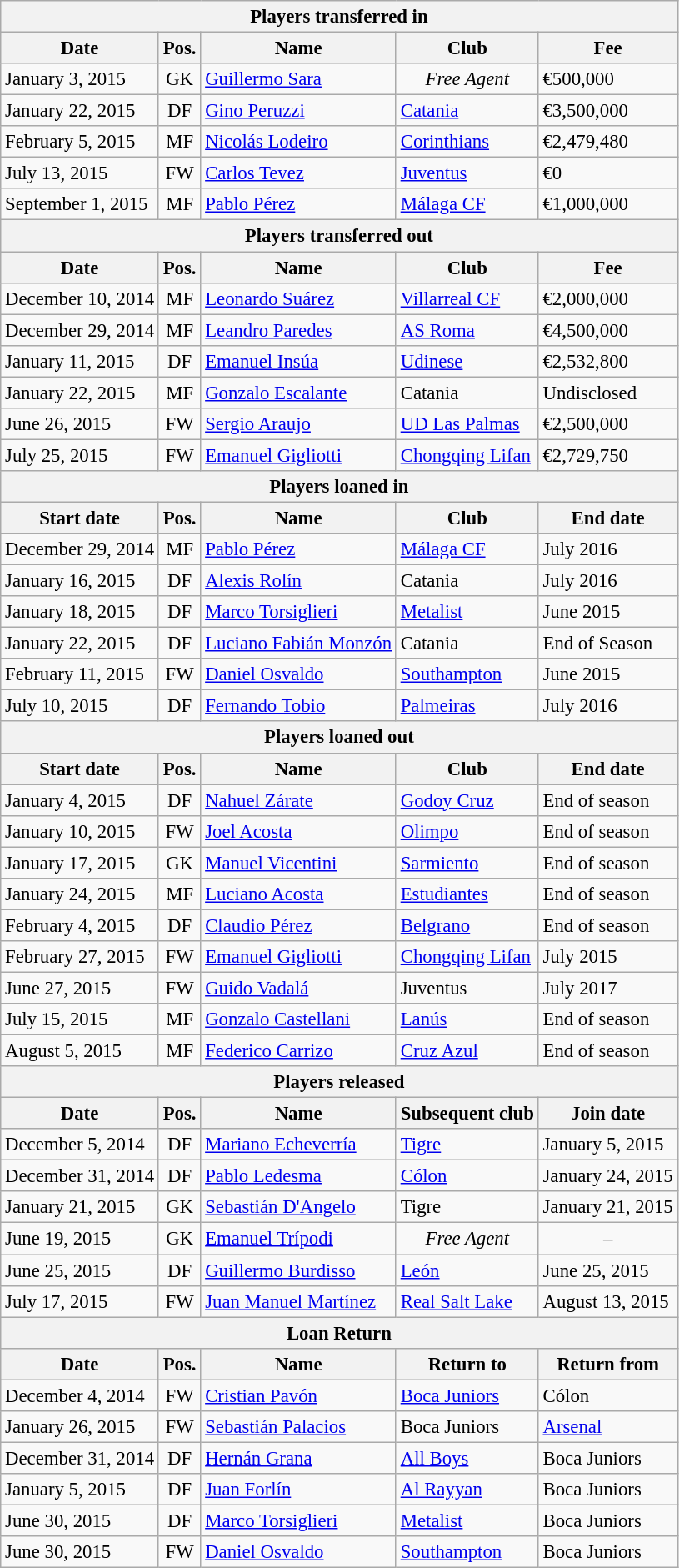<table class="wikitable" style="font-size:95%;">
<tr>
<th colspan="5">Players transferred in</th>
</tr>
<tr>
<th>Date</th>
<th>Pos.</th>
<th>Name</th>
<th>Club</th>
<th>Fee</th>
</tr>
<tr>
<td>January 3, 2015</td>
<td align="center">GK</td>
<td> <a href='#'>Guillermo Sara</a></td>
<td align="center"><em>Free Agent</em></td>
<td>€500,000</td>
</tr>
<tr>
<td>January 22, 2015</td>
<td align="center">DF</td>
<td> <a href='#'>Gino Peruzzi</a></td>
<td> <a href='#'>Catania</a></td>
<td>€3,500,000</td>
</tr>
<tr>
<td>February 5, 2015</td>
<td align="center">MF</td>
<td> <a href='#'>Nicolás Lodeiro</a></td>
<td> <a href='#'>Corinthians</a></td>
<td>€2,479,480</td>
</tr>
<tr>
<td>July 13, 2015</td>
<td align="center">FW</td>
<td> <a href='#'>Carlos Tevez</a></td>
<td> <a href='#'>Juventus</a></td>
<td>€0</td>
</tr>
<tr>
<td>September 1, 2015</td>
<td align="center">MF</td>
<td> <a href='#'>Pablo Pérez</a></td>
<td> <a href='#'>Málaga CF</a></td>
<td>€1,000,000</td>
</tr>
<tr>
<th colspan="5">Players transferred out</th>
</tr>
<tr>
<th>Date</th>
<th>Pos.</th>
<th>Name</th>
<th>Club</th>
<th>Fee</th>
</tr>
<tr>
<td>December 10, 2014</td>
<td align="center">MF</td>
<td> <a href='#'>Leonardo Suárez</a></td>
<td> <a href='#'>Villarreal CF</a></td>
<td>€2,000,000</td>
</tr>
<tr>
<td>December 29, 2014</td>
<td align="center">MF</td>
<td> <a href='#'>Leandro Paredes</a></td>
<td> <a href='#'>AS Roma</a></td>
<td>€4,500,000</td>
</tr>
<tr>
<td>January 11, 2015</td>
<td align="center">DF</td>
<td> <a href='#'>Emanuel Insúa</a></td>
<td> <a href='#'>Udinese</a></td>
<td>€2,532,800</td>
</tr>
<tr>
<td>January 22, 2015</td>
<td align="center">MF</td>
<td> <a href='#'>Gonzalo Escalante</a></td>
<td> Catania</td>
<td>Undisclosed</td>
</tr>
<tr>
<td>June 26, 2015</td>
<td align="center">FW</td>
<td> <a href='#'>Sergio Araujo</a></td>
<td> <a href='#'>UD Las Palmas</a></td>
<td>€2,500,000</td>
</tr>
<tr>
<td>July 25, 2015</td>
<td align="center">FW</td>
<td> <a href='#'>Emanuel Gigliotti</a></td>
<td> <a href='#'>Chongqing Lifan</a></td>
<td>€2,729,750</td>
</tr>
<tr>
<th colspan="6">Players loaned in</th>
</tr>
<tr>
<th>Start date</th>
<th>Pos.</th>
<th>Name</th>
<th>Club</th>
<th>End date</th>
</tr>
<tr>
<td>December 29, 2014</td>
<td align="center">MF</td>
<td> <a href='#'>Pablo Pérez</a></td>
<td> <a href='#'>Málaga CF</a></td>
<td>July 2016</td>
</tr>
<tr>
<td>January 16, 2015</td>
<td align="center">DF</td>
<td> <a href='#'>Alexis Rolín</a></td>
<td> Catania</td>
<td>July 2016</td>
</tr>
<tr>
<td>January 18, 2015</td>
<td align="center">DF</td>
<td> <a href='#'>Marco Torsiglieri</a></td>
<td> <a href='#'>Metalist</a></td>
<td>June 2015</td>
</tr>
<tr>
<td>January 22, 2015</td>
<td align="center">DF</td>
<td> <a href='#'>Luciano Fabián Monzón</a></td>
<td> Catania</td>
<td>End of Season</td>
</tr>
<tr>
<td>February 11, 2015</td>
<td align="center">FW</td>
<td> <a href='#'>Daniel Osvaldo</a></td>
<td> <a href='#'>Southampton</a></td>
<td>June 2015</td>
</tr>
<tr>
<td>July 10, 2015</td>
<td align="center">DF</td>
<td> <a href='#'>Fernando Tobio</a></td>
<td> <a href='#'>Palmeiras</a></td>
<td>July 2016</td>
</tr>
<tr>
<th colspan="6">Players loaned out</th>
</tr>
<tr>
<th>Start date</th>
<th>Pos.</th>
<th>Name</th>
<th>Club</th>
<th>End date</th>
</tr>
<tr>
<td>January 4, 2015</td>
<td align="center">DF</td>
<td> <a href='#'>Nahuel Zárate</a></td>
<td> <a href='#'>Godoy Cruz</a></td>
<td>End of season</td>
</tr>
<tr>
<td>January 10, 2015</td>
<td align="center">FW</td>
<td> <a href='#'>Joel Acosta</a></td>
<td> <a href='#'>Olimpo</a></td>
<td>End of season</td>
</tr>
<tr>
<td>January 17, 2015</td>
<td align="center">GK</td>
<td> <a href='#'>Manuel Vicentini</a></td>
<td> <a href='#'>Sarmiento</a></td>
<td>End of season</td>
</tr>
<tr>
<td>January 24, 2015</td>
<td align="center">MF</td>
<td> <a href='#'>Luciano Acosta</a></td>
<td> <a href='#'>Estudiantes</a></td>
<td>End of season</td>
</tr>
<tr>
<td>February 4, 2015</td>
<td align="center">DF</td>
<td> <a href='#'>Claudio Pérez</a></td>
<td> <a href='#'>Belgrano</a></td>
<td>End of season</td>
</tr>
<tr>
<td>February 27, 2015</td>
<td align="center">FW</td>
<td> <a href='#'>Emanuel Gigliotti</a></td>
<td> <a href='#'>Chongqing Lifan</a></td>
<td>July 2015</td>
</tr>
<tr>
<td>June 27, 2015</td>
<td align="center">FW</td>
<td> <a href='#'>Guido Vadalá</a></td>
<td> Juventus</td>
<td>July 2017</td>
</tr>
<tr>
<td>July 15, 2015</td>
<td align="center">MF</td>
<td> <a href='#'>Gonzalo Castellani</a></td>
<td> <a href='#'>Lanús</a></td>
<td>End of season</td>
</tr>
<tr>
<td>August 5, 2015</td>
<td align="center">MF</td>
<td> <a href='#'>Federico Carrizo</a></td>
<td> <a href='#'>Cruz Azul</a></td>
<td>End of season</td>
</tr>
<tr>
<th colspan="6">Players released</th>
</tr>
<tr>
<th>Date</th>
<th>Pos.</th>
<th>Name</th>
<th>Subsequent club</th>
<th>Join date</th>
</tr>
<tr>
<td>December 5, 2014</td>
<td align="center">DF</td>
<td> <a href='#'>Mariano Echeverría</a></td>
<td> <a href='#'>Tigre</a></td>
<td>January 5, 2015</td>
</tr>
<tr>
<td>December 31, 2014</td>
<td align="center">DF</td>
<td> <a href='#'>Pablo Ledesma</a></td>
<td> <a href='#'>Cólon</a></td>
<td>January 24, 2015</td>
</tr>
<tr>
<td>January 21, 2015</td>
<td align="center">GK</td>
<td> <a href='#'>Sebastián D'Angelo</a></td>
<td> Tigre</td>
<td>January 21, 2015</td>
</tr>
<tr>
<td>June 19, 2015</td>
<td align="center">GK</td>
<td> <a href='#'>Emanuel Trípodi</a></td>
<td align="center"><em>Free Agent</em></td>
<td align="center">–</td>
</tr>
<tr>
<td>June 25, 2015</td>
<td align="center">DF</td>
<td> <a href='#'>Guillermo Burdisso</a></td>
<td> <a href='#'>León</a></td>
<td>June 25, 2015</td>
</tr>
<tr>
<td>July 17, 2015</td>
<td align="center">FW</td>
<td> <a href='#'>Juan Manuel Martínez</a></td>
<td> <a href='#'>Real Salt Lake</a></td>
<td>August 13, 2015</td>
</tr>
<tr>
<th colspan="5">Loan Return</th>
</tr>
<tr>
<th>Date</th>
<th>Pos.</th>
<th>Name</th>
<th>Return to</th>
<th>Return from</th>
</tr>
<tr>
<td>December 4, 2014</td>
<td align="center">FW</td>
<td> <a href='#'>Cristian Pavón</a></td>
<td> <a href='#'>Boca Juniors</a></td>
<td> Cólon</td>
</tr>
<tr>
<td>January 26, 2015</td>
<td align="center">FW</td>
<td> <a href='#'>Sebastián Palacios</a></td>
<td> Boca Juniors</td>
<td> <a href='#'>Arsenal</a></td>
</tr>
<tr>
<td>December 31, 2014</td>
<td align="center">DF</td>
<td> <a href='#'>Hernán Grana</a></td>
<td> <a href='#'>All Boys</a></td>
<td> Boca Juniors</td>
</tr>
<tr>
<td>January 5, 2015</td>
<td align="center">DF</td>
<td> <a href='#'>Juan Forlín</a></td>
<td> <a href='#'>Al Rayyan</a></td>
<td> Boca Juniors</td>
</tr>
<tr>
<td>June 30, 2015</td>
<td align="center">DF</td>
<td> <a href='#'>Marco Torsiglieri</a></td>
<td> <a href='#'>Metalist</a></td>
<td> Boca Juniors</td>
</tr>
<tr>
<td>June 30, 2015</td>
<td align="center">FW</td>
<td> <a href='#'>Daniel Osvaldo</a></td>
<td> <a href='#'>Southampton</a></td>
<td> Boca Juniors</td>
</tr>
</table>
